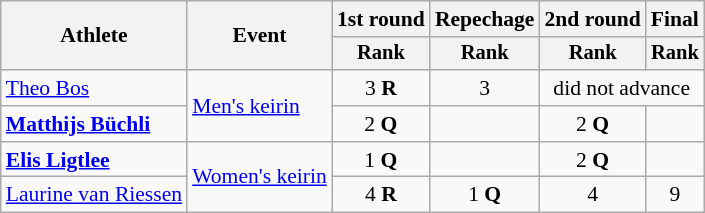<table class="wikitable" style="font-size:90%">
<tr>
<th rowspan=2>Athlete</th>
<th rowspan=2>Event</th>
<th>1st round</th>
<th>Repechage</th>
<th>2nd round</th>
<th>Final</th>
</tr>
<tr style="font-size:95%">
<th>Rank</th>
<th>Rank</th>
<th>Rank</th>
<th>Rank</th>
</tr>
<tr align=center>
<td align=left><a href='#'>Theo Bos</a></td>
<td align=left rowspan=2><a href='#'>Men's keirin</a></td>
<td>3 <strong>R</strong></td>
<td>3</td>
<td colspan=2>did not advance</td>
</tr>
<tr align=center>
<td align=left><strong><a href='#'>Matthijs Büchli</a></strong></td>
<td>2 <strong>Q</strong></td>
<td></td>
<td>2 <strong>Q</strong></td>
<td></td>
</tr>
<tr align=center>
<td align=left><strong><a href='#'>Elis Ligtlee</a></strong></td>
<td align=left rowspan=2><a href='#'>Women's keirin</a></td>
<td>1 <strong>Q</strong></td>
<td></td>
<td>2 <strong>Q</strong></td>
<td></td>
</tr>
<tr align=center>
<td align=left><a href='#'>Laurine van Riessen</a></td>
<td>4 <strong>R</strong></td>
<td>1 <strong>Q</strong></td>
<td>4</td>
<td>9</td>
</tr>
</table>
